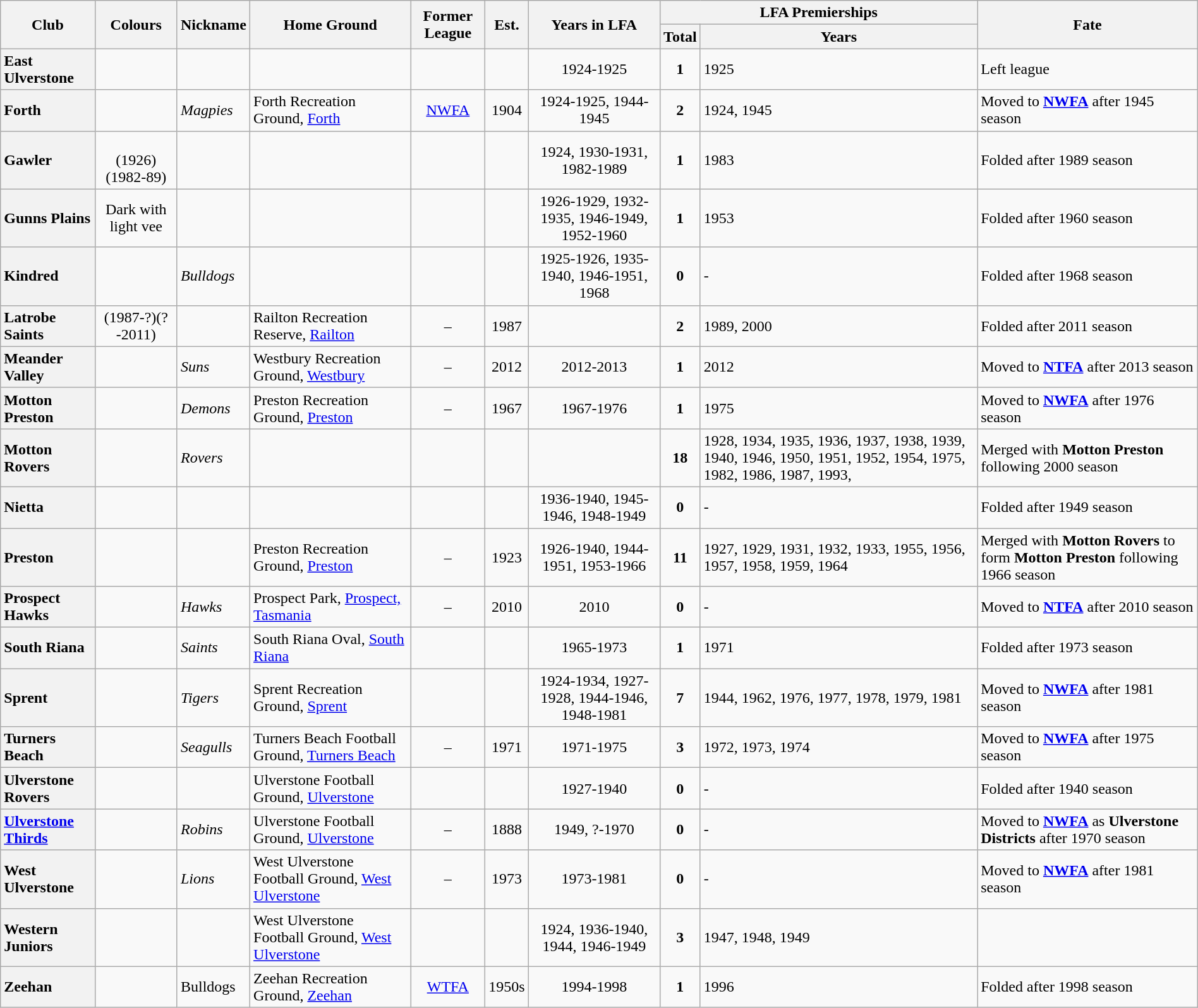<table class="wikitable sortable" style="text-align:center; width:100%">
<tr>
<th rowspan="2">Club</th>
<th rowspan="2">Colours</th>
<th rowspan="2">Nickname</th>
<th rowspan="2">Home Ground</th>
<th rowspan="2">Former League</th>
<th rowspan="2">Est.</th>
<th rowspan="2">Years in LFA</th>
<th colspan="2">LFA Premierships</th>
<th rowspan="2">Fate</th>
</tr>
<tr>
<th>Total</th>
<th>Years</th>
</tr>
<tr>
<th style="text-align:left">East Ulverstone</th>
<td></td>
<td></td>
<td></td>
<td></td>
<td></td>
<td>1924-1925</td>
<td><strong>1</strong></td>
<td align="left">1925</td>
<td align="left">Left league</td>
</tr>
<tr>
<th style="text-align:left">Forth</th>
<td></td>
<td align="left"><em>Magpies</em></td>
<td align="left">Forth Recreation Ground, <a href='#'>Forth</a></td>
<td><a href='#'>NWFA</a></td>
<td>1904</td>
<td>1924-1925, 1944-1945</td>
<td><strong>2</strong></td>
<td align="left">1924, 1945</td>
<td align="left">Moved to <a href='#'><strong>NWFA</strong></a> after 1945 season</td>
</tr>
<tr>
<th style="text-align:left">Gawler</th>
<td><br> (1926)<br>(1982-89)</td>
<td align="left"></td>
<td align="left"></td>
<td></td>
<td></td>
<td>1924, 1930-1931, 1982-1989</td>
<td><strong>1</strong></td>
<td align="left">1983</td>
<td align="left">Folded after 1989 season</td>
</tr>
<tr>
<th style="text-align:left">Gunns Plains</th>
<td>Dark with light vee</td>
<td></td>
<td></td>
<td></td>
<td></td>
<td>1926-1929, 1932-1935, 1946-1949, 1952-1960</td>
<td><strong>1</strong></td>
<td align="left">1953</td>
<td align="left">Folded after 1960 season</td>
</tr>
<tr>
<th style="text-align:left">Kindred</th>
<td></td>
<td align="left"><em>Bulldogs</em></td>
<td></td>
<td></td>
<td></td>
<td>1925-1926, 1935-1940, 1946-1951, 1968</td>
<td><strong>0</strong></td>
<td align="left">-</td>
<td align="left">Folded after 1968 season</td>
</tr>
<tr>
<th style="text-align:left">Latrobe Saints</th>
<td>(1987-?)(?-2011)</td>
<td align="left"><em></em></td>
<td align="left">Railton Recreation Reserve, <a href='#'>Railton</a></td>
<td>–</td>
<td>1987</td>
<td></td>
<td><strong>2</strong></td>
<td align="left">1989, 2000</td>
<td align="left">Folded after 2011 season</td>
</tr>
<tr>
<th style="text-align:left">Meander Valley</th>
<td></td>
<td align="left"><em>Suns</em></td>
<td align="left">Westbury Recreation Ground, <a href='#'>Westbury</a></td>
<td>–</td>
<td>2012</td>
<td>2012-2013</td>
<td><strong>1</strong></td>
<td align="left">2012</td>
<td align="left">Moved to <a href='#'><strong>NTFA</strong></a> after 2013 season</td>
</tr>
<tr>
<th style="text-align:left">Motton Preston</th>
<td></td>
<td align="left"><em>Demons</em></td>
<td align="left">Preston Recreation Ground, <a href='#'>Preston</a></td>
<td>–</td>
<td>1967</td>
<td>1967-1976</td>
<td><strong>1</strong></td>
<td align="left">1975</td>
<td align="left">Moved to <a href='#'><strong>NWFA</strong></a> after 1976 season</td>
</tr>
<tr>
<th style="text-align:left">Motton Rovers</th>
<td></td>
<td align="left"><em>Rovers</em></td>
<td></td>
<td></td>
<td></td>
<td></td>
<td><strong>18</strong></td>
<td align="left">1928, 1934, 1935, 1936, 1937, 1938, 1939, 1940, 1946, 1950, 1951, 1952, 1954, 1975, 1982, 1986, 1987, 1993,</td>
<td align="left">Merged with <strong>Motton Preston</strong> following 2000 season</td>
</tr>
<tr>
<th style="text-align:left">Nietta</th>
<td></td>
<td></td>
<td></td>
<td></td>
<td></td>
<td>1936-1940, 1945-1946, 1948-1949</td>
<td><strong>0</strong></td>
<td align="left">-</td>
<td align="left">Folded after 1949 season</td>
</tr>
<tr>
<th style="text-align:left">Preston</th>
<td></td>
<td></td>
<td align="left">Preston Recreation Ground, <a href='#'>Preston</a></td>
<td>–</td>
<td>1923</td>
<td>1926-1940, 1944-1951, 1953-1966</td>
<td><strong>11</strong></td>
<td align="left">1927, 1929, 1931, 1932, 1933, 1955, 1956, 1957, 1958, 1959, 1964</td>
<td align="left">Merged with <strong>Motton Rovers</strong> to form <strong>Motton Preston</strong> following 1966 season</td>
</tr>
<tr>
<th style="text-align:left">Prospect Hawks</th>
<td></td>
<td align="left"><em>Hawks</em></td>
<td align="left">Prospect Park, <a href='#'>Prospect, Tasmania</a></td>
<td>–</td>
<td>2010</td>
<td>2010</td>
<td><strong>0</strong></td>
<td align="left">-</td>
<td align="left">Moved to <a href='#'><strong>NTFA</strong></a> after 2010 season</td>
</tr>
<tr>
<th style="text-align:left">South Riana</th>
<td></td>
<td align="left"><em>Saints</em></td>
<td align="left">South Riana Oval, <a href='#'>South Riana</a></td>
<td></td>
<td></td>
<td>1965-1973</td>
<td><strong>1</strong></td>
<td align="left">1971</td>
<td align="left">Folded after 1973 season</td>
</tr>
<tr>
<th style="text-align:left">Sprent</th>
<td></td>
<td align="left"><em>Tigers</em></td>
<td align="left">Sprent Recreation Ground, <a href='#'>Sprent</a></td>
<td></td>
<td></td>
<td>1924-1934, 1927-1928, 1944-1946, 1948-1981</td>
<td><strong>7</strong></td>
<td align="left">1944, 1962, 1976, 1977, 1978, 1979, 1981</td>
<td align="left">Moved to <a href='#'><strong>NWFA</strong></a> after 1981 season</td>
</tr>
<tr>
<th style="text-align:left">Turners Beach</th>
<td></td>
<td align="left"><em>Seagulls</em></td>
<td align="left">Turners Beach Football Ground, <a href='#'>Turners Beach</a></td>
<td>–</td>
<td>1971</td>
<td>1971-1975</td>
<td><strong>3</strong></td>
<td align="left">1972, 1973, 1974</td>
<td align="left">Moved to <a href='#'><strong>NWFA</strong></a> after 1975 season</td>
</tr>
<tr>
<th style="text-align:left">Ulverstone Rovers</th>
<td></td>
<td></td>
<td align="left">Ulverstone Football Ground, <a href='#'>Ulverstone</a></td>
<td></td>
<td></td>
<td>1927-1940</td>
<td><strong>0</strong></td>
<td align="left">-</td>
<td align="left">Folded after 1940 season</td>
</tr>
<tr>
<th style="text-align:left"><a href='#'>Ulverstone Thirds</a></th>
<td></td>
<td align="left"><em>Robins</em></td>
<td align="left">Ulverstone Football Ground, <a href='#'>Ulverstone</a></td>
<td>–</td>
<td>1888</td>
<td>1949, ?-1970</td>
<td><strong>0</strong></td>
<td align="left">-</td>
<td align="left">Moved to <a href='#'><strong>NWFA</strong></a> as <strong>Ulverstone Districts</strong> after 1970 season</td>
</tr>
<tr>
<th style="text-align:left">West Ulverstone</th>
<td></td>
<td align="left"><em>Lions</em></td>
<td align="left">West Ulverstone Football Ground, <a href='#'>West Ulverstone</a></td>
<td>–</td>
<td>1973</td>
<td>1973-1981</td>
<td><strong>0</strong></td>
<td align="left">-</td>
<td align="left">Moved to <a href='#'><strong>NWFA</strong></a> after 1981 season</td>
</tr>
<tr>
<th style="text-align:left">Western Juniors</th>
<td></td>
<td></td>
<td align="left">West Ulverstone Football Ground, <a href='#'>West Ulverstone</a></td>
<td></td>
<td></td>
<td>1924, 1936-1940, 1944, 1946-1949</td>
<td><strong>3</strong></td>
<td align="left">1947, 1948, 1949</td>
<td></td>
</tr>
<tr>
<th style="text-align:left">Zeehan</th>
<td></td>
<td align="left">Bulldogs</td>
<td align="left">Zeehan Recreation Ground, <a href='#'>Zeehan</a></td>
<td><a href='#'>WTFA</a></td>
<td>1950s</td>
<td>1994-1998</td>
<td><strong>1</strong></td>
<td align="left">1996</td>
<td align="left">Folded after 1998 season</td>
</tr>
</table>
